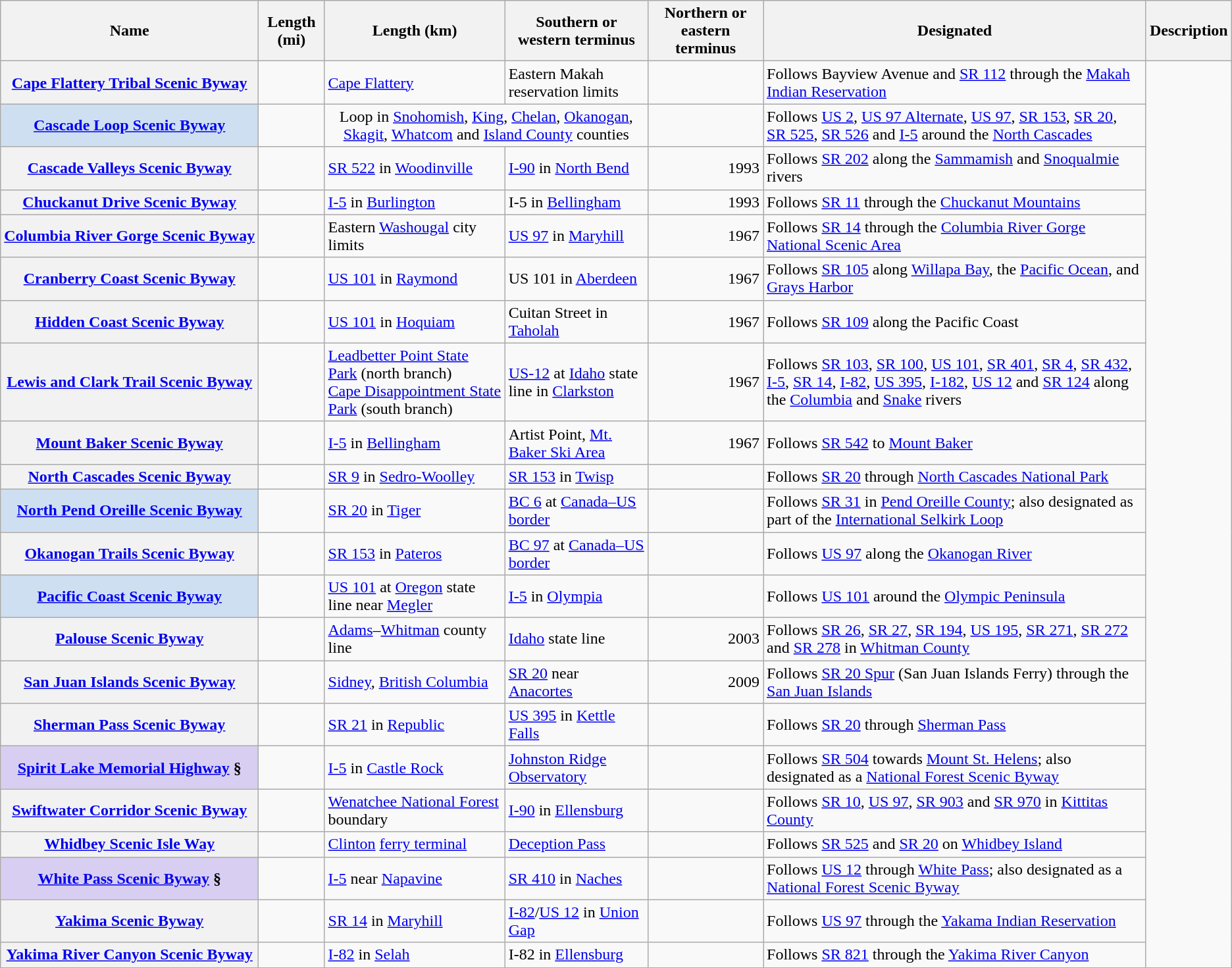<table class="wikitable sortable plainrowheaders">
<tr>
<th scope="col">Name</th>
<th scope="col">Length (mi)</th>
<th scope="col" class="unsortable">Length (km)</th>
<th scope="col" class="unsortable">Southern or western terminus</th>
<th scope="col" class="unsortable">Northern or eastern terminus</th>
<th scope="col">Designated</th>
<th scope="col" class="unsortable">Description</th>
</tr>
<tr>
<th scope="row" style=white-space:nowrap><a href='#'>Cape Flattery Tribal Scenic Byway</a></th>
<td></td>
<td><a href='#'>Cape Flattery</a></td>
<td>Eastern Makah reservation limits</td>
<td align=right></td>
<td>Follows Bayview Avenue and <a href='#'>SR 112</a> through the <a href='#'>Makah Indian Reservation</a></td>
</tr>
<tr>
<th scope="row" style="white-space:nowrap; background:#cedff2"><a href='#'>Cascade Loop Scenic Byway</a> </th>
<td></td>
<td colspan=2 align=center>Loop in <a href='#'>Snohomish</a>, <a href='#'>King</a>, <a href='#'>Chelan</a>, <a href='#'>Okanogan</a>, <a href='#'>Skagit</a>, <a href='#'>Whatcom</a> and <a href='#'>Island County</a> counties</td>
<td align=right></td>
<td>Follows <a href='#'>US 2</a>, <a href='#'>US 97 Alternate</a>, <a href='#'>US 97</a>, <a href='#'>SR 153</a>, <a href='#'>SR 20</a>, <a href='#'>SR 525</a>, <a href='#'>SR 526</a> and <a href='#'>I-5</a> around the <a href='#'>North Cascades</a></td>
</tr>
<tr>
<th scope="row" style=white-space:nowrap><a href='#'>Cascade Valleys Scenic Byway</a></th>
<td></td>
<td><a href='#'>SR 522</a> in <a href='#'>Woodinville</a></td>
<td><a href='#'>I-90</a> in <a href='#'>North Bend</a></td>
<td align=right>1993</td>
<td>Follows <a href='#'>SR 202</a> along the <a href='#'>Sammamish</a> and <a href='#'>Snoqualmie</a> rivers</td>
</tr>
<tr>
<th scope="row" style=white-space:nowrap><a href='#'>Chuckanut Drive Scenic Byway</a></th>
<td></td>
<td><a href='#'>I-5</a> in <a href='#'>Burlington</a></td>
<td>I-5 in <a href='#'>Bellingham</a></td>
<td align=right>1993</td>
<td>Follows <a href='#'>SR 11</a> through the <a href='#'>Chuckanut Mountains</a></td>
</tr>
<tr>
<th scope="row" style=white-space:nowrap><a href='#'>Columbia River Gorge Scenic Byway</a></th>
<td></td>
<td>Eastern <a href='#'>Washougal</a> city limits</td>
<td><a href='#'>US 97</a> in <a href='#'>Maryhill</a></td>
<td align=right>1967</td>
<td>Follows <a href='#'>SR 14</a> through the <a href='#'>Columbia River Gorge National Scenic Area</a></td>
</tr>
<tr>
<th scope="row" style=white-space:nowrap><a href='#'>Cranberry Coast Scenic Byway</a></th>
<td></td>
<td><a href='#'>US 101</a> in <a href='#'>Raymond</a></td>
<td>US 101 in <a href='#'>Aberdeen</a></td>
<td align=right>1967</td>
<td>Follows <a href='#'>SR 105</a> along <a href='#'>Willapa Bay</a>, the <a href='#'>Pacific Ocean</a>, and <a href='#'>Grays Harbor</a></td>
</tr>
<tr>
<th scope="row" style=white-space:nowrap><a href='#'>Hidden Coast Scenic Byway</a></th>
<td></td>
<td><a href='#'>US 101</a> in <a href='#'>Hoquiam</a></td>
<td>Cuitan Street in <a href='#'>Taholah</a></td>
<td align=right>1967</td>
<td>Follows <a href='#'>SR 109</a> along the Pacific Coast</td>
</tr>
<tr>
<th scope="row" style=white-space:nowrap><a href='#'>Lewis and Clark Trail Scenic Byway</a></th>
<td></td>
<td><a href='#'>Leadbetter Point State Park</a> (north branch)<br><a href='#'>Cape Disappointment State Park</a> (south branch)</td>
<td><a href='#'>US-12</a> at <a href='#'>Idaho</a> state line in <a href='#'>Clarkston</a></td>
<td align=right>1967</td>
<td>Follows <a href='#'>SR 103</a>, <a href='#'>SR 100</a>, <a href='#'>US 101</a>, <a href='#'>SR 401</a>, <a href='#'>SR 4</a>, <a href='#'>SR 432</a>, <a href='#'>I-5</a>, <a href='#'>SR 14</a>, <a href='#'>I-82</a>, <a href='#'>US 395</a>, <a href='#'>I-182</a>, <a href='#'>US 12</a> and <a href='#'>SR 124</a> along the <a href='#'>Columbia</a> and <a href='#'>Snake</a> rivers</td>
</tr>
<tr>
<th scope="row" style=white-space:nowrap><a href='#'>Mount Baker Scenic Byway</a></th>
<td></td>
<td><a href='#'>I-5</a> in <a href='#'>Bellingham</a></td>
<td>Artist Point, <a href='#'>Mt. Baker Ski Area</a></td>
<td align=right>1967</td>
<td>Follows <a href='#'>SR 542</a> to <a href='#'>Mount Baker</a></td>
</tr>
<tr>
<th scope="row" style=white-space:nowrap><a href='#'>North Cascades Scenic Byway</a></th>
<td></td>
<td><a href='#'>SR 9</a> in <a href='#'>Sedro-Woolley</a></td>
<td><a href='#'>SR 153</a> in <a href='#'>Twisp</a></td>
<td align=right></td>
<td>Follows <a href='#'>SR 20</a> through <a href='#'>North Cascades National Park</a></td>
</tr>
<tr>
<th scope="row" style="white-space:nowrap; background:#cedff2"><a href='#'>North Pend Oreille Scenic Byway</a> </th>
<td></td>
<td><a href='#'>SR 20</a> in <a href='#'>Tiger</a></td>
<td><a href='#'>BC 6</a> at <a href='#'>Canada–US border</a></td>
<td align=right></td>
<td>Follows <a href='#'>SR 31</a> in <a href='#'>Pend Oreille County</a>; also designated as part of the <a href='#'>International Selkirk Loop</a></td>
</tr>
<tr>
<th scope="row" style=white-space:nowrap><a href='#'>Okanogan Trails Scenic Byway</a></th>
<td></td>
<td><a href='#'>SR 153</a> in <a href='#'>Pateros</a></td>
<td><a href='#'>BC 97</a> at <a href='#'>Canada–US border</a></td>
<td align=right></td>
<td>Follows <a href='#'>US 97</a> along the <a href='#'>Okanogan River</a></td>
</tr>
<tr>
<th scope="row" style="white-space:nowrap; background:#cedff2"><a href='#'>Pacific Coast Scenic Byway</a> </th>
<td></td>
<td><a href='#'>US 101</a> at <a href='#'>Oregon</a> state line near <a href='#'>Megler</a></td>
<td><a href='#'>I-5</a> in <a href='#'>Olympia</a></td>
<td align=right></td>
<td>Follows <a href='#'>US 101</a> around the <a href='#'>Olympic Peninsula</a></td>
</tr>
<tr>
<th scope="row" style=white-space:nowrap><a href='#'>Palouse Scenic Byway</a></th>
<td></td>
<td><a href='#'>Adams</a>–<a href='#'>Whitman</a> county line</td>
<td><a href='#'>Idaho</a> state line</td>
<td align=right>2003</td>
<td>Follows <a href='#'>SR 26</a>, <a href='#'>SR 27</a>, <a href='#'>SR 194</a>, <a href='#'>US 195</a>, <a href='#'>SR 271</a>, <a href='#'>SR 272</a> and <a href='#'>SR 278</a> in <a href='#'>Whitman County</a></td>
</tr>
<tr>
<th scope="row" style=white-space:nowrap><a href='#'>San Juan Islands Scenic Byway</a></th>
<td></td>
<td><a href='#'>Sidney</a>, <a href='#'>British Columbia</a></td>
<td><a href='#'>SR 20</a> near <a href='#'>Anacortes</a></td>
<td align=right>2009</td>
<td>Follows <a href='#'>SR 20 Spur</a> (San Juan Islands Ferry) through the <a href='#'>San Juan Islands</a></td>
</tr>
<tr>
<th scope="row" style=white-space:nowrap><a href='#'>Sherman Pass Scenic Byway</a></th>
<td></td>
<td><a href='#'>SR 21</a> in <a href='#'>Republic</a></td>
<td><a href='#'>US 395</a> in <a href='#'>Kettle Falls</a></td>
<td align=right></td>
<td>Follows <a href='#'>SR 20</a> through <a href='#'>Sherman Pass</a></td>
</tr>
<tr>
<th scope="row" style="white-space:nowrap; background:#d8cef2"><a href='#'>Spirit Lake Memorial Highway</a> §</th>
<td></td>
<td><a href='#'>I-5</a> in <a href='#'>Castle Rock</a></td>
<td><a href='#'>Johnston Ridge Observatory</a></td>
<td align=right></td>
<td>Follows <a href='#'>SR 504</a> towards <a href='#'>Mount St. Helens</a>; also designated as a <a href='#'>National Forest Scenic Byway</a></td>
</tr>
<tr>
<th scope="row" style=white-space:nowrap><a href='#'>Swiftwater Corridor Scenic Byway</a></th>
<td></td>
<td><a href='#'>Wenatchee National Forest</a> boundary</td>
<td><a href='#'>I-90</a> in <a href='#'>Ellensburg</a></td>
<td align=right></td>
<td>Follows <a href='#'>SR 10</a>, <a href='#'>US 97</a>, <a href='#'>SR 903</a> and <a href='#'>SR 970</a> in <a href='#'>Kittitas County</a></td>
</tr>
<tr>
<th scope="row" style=white-space:nowrap><a href='#'>Whidbey Scenic Isle Way</a></th>
<td></td>
<td><a href='#'>Clinton</a> <a href='#'>ferry terminal</a></td>
<td><a href='#'>Deception Pass</a></td>
<td align=right></td>
<td>Follows <a href='#'>SR 525</a> and <a href='#'>SR 20</a> on <a href='#'>Whidbey Island</a></td>
</tr>
<tr>
<th scope="row" style="white-space:nowrap; background:#d8cef2"><a href='#'>White Pass Scenic Byway</a> §</th>
<td></td>
<td><a href='#'>I-5</a> near <a href='#'>Napavine</a></td>
<td><a href='#'>SR 410</a> in <a href='#'>Naches</a></td>
<td align=right></td>
<td>Follows <a href='#'>US 12</a> through <a href='#'>White Pass</a>; also designated as a <a href='#'>National Forest Scenic Byway</a></td>
</tr>
<tr>
<th scope="row" style=white-space:nowrap><a href='#'>Yakima Scenic Byway</a></th>
<td></td>
<td><a href='#'>SR 14</a> in <a href='#'>Maryhill</a></td>
<td><a href='#'>I-82</a>/<a href='#'>US 12</a> in <a href='#'>Union Gap</a></td>
<td align=right></td>
<td>Follows <a href='#'>US 97</a> through the <a href='#'>Yakama Indian Reservation</a></td>
</tr>
<tr>
<th scope="row" style=white-space:nowrap><a href='#'>Yakima River Canyon Scenic Byway</a></th>
<td></td>
<td><a href='#'>I-82</a> in <a href='#'>Selah</a></td>
<td>I-82 in <a href='#'>Ellensburg</a></td>
<td align=right></td>
<td>Follows <a href='#'>SR 821</a> through the <a href='#'>Yakima River Canyon</a></td>
</tr>
</table>
